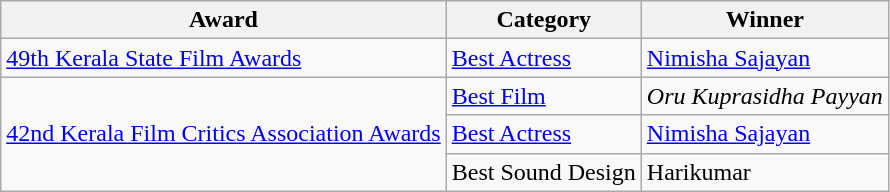<table class="wikitable sortable">
<tr>
<th>Award</th>
<th>Category</th>
<th>Winner</th>
</tr>
<tr>
<td><a href='#'>49th Kerala State Film Awards</a></td>
<td><a href='#'>Best Actress</a></td>
<td><a href='#'>Nimisha Sajayan</a></td>
</tr>
<tr>
<td rowspan=3><a href='#'>42nd Kerala Film Critics Association Awards</a></td>
<td><a href='#'>Best Film</a></td>
<td><em>Oru Kuprasidha Payyan</em></td>
</tr>
<tr>
<td><a href='#'>Best Actress</a></td>
<td><a href='#'>Nimisha Sajayan</a></td>
</tr>
<tr>
<td>Best Sound Design</td>
<td>Harikumar</td>
</tr>
</table>
